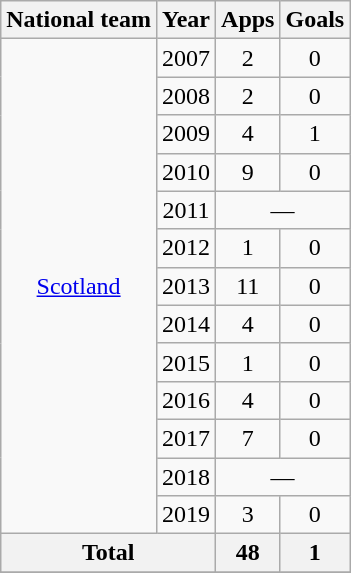<table class=wikitable style="text-align:center">
<tr>
<th>National team</th>
<th>Year</th>
<th>Apps</th>
<th>Goals</th>
</tr>
<tr>
<td rowspan="13"><a href='#'>Scotland</a></td>
<td>2007</td>
<td>2</td>
<td>0</td>
</tr>
<tr>
<td>2008</td>
<td>2</td>
<td>0</td>
</tr>
<tr>
<td>2009</td>
<td>4</td>
<td>1</td>
</tr>
<tr>
<td>2010</td>
<td>9</td>
<td>0</td>
</tr>
<tr>
<td>2011</td>
<td colspan=2>—</td>
</tr>
<tr>
<td>2012</td>
<td>1</td>
<td>0</td>
</tr>
<tr>
<td>2013</td>
<td>11</td>
<td>0</td>
</tr>
<tr>
<td>2014</td>
<td>4</td>
<td>0</td>
</tr>
<tr>
<td>2015</td>
<td>1</td>
<td>0</td>
</tr>
<tr>
<td>2016</td>
<td>4</td>
<td>0</td>
</tr>
<tr>
<td>2017</td>
<td>7</td>
<td>0</td>
</tr>
<tr>
<td>2018</td>
<td colspan=2>—</td>
</tr>
<tr>
<td>2019</td>
<td>3</td>
<td>0</td>
</tr>
<tr>
<th colspan=2>Total</th>
<th>48</th>
<th>1</th>
</tr>
<tr>
</tr>
</table>
